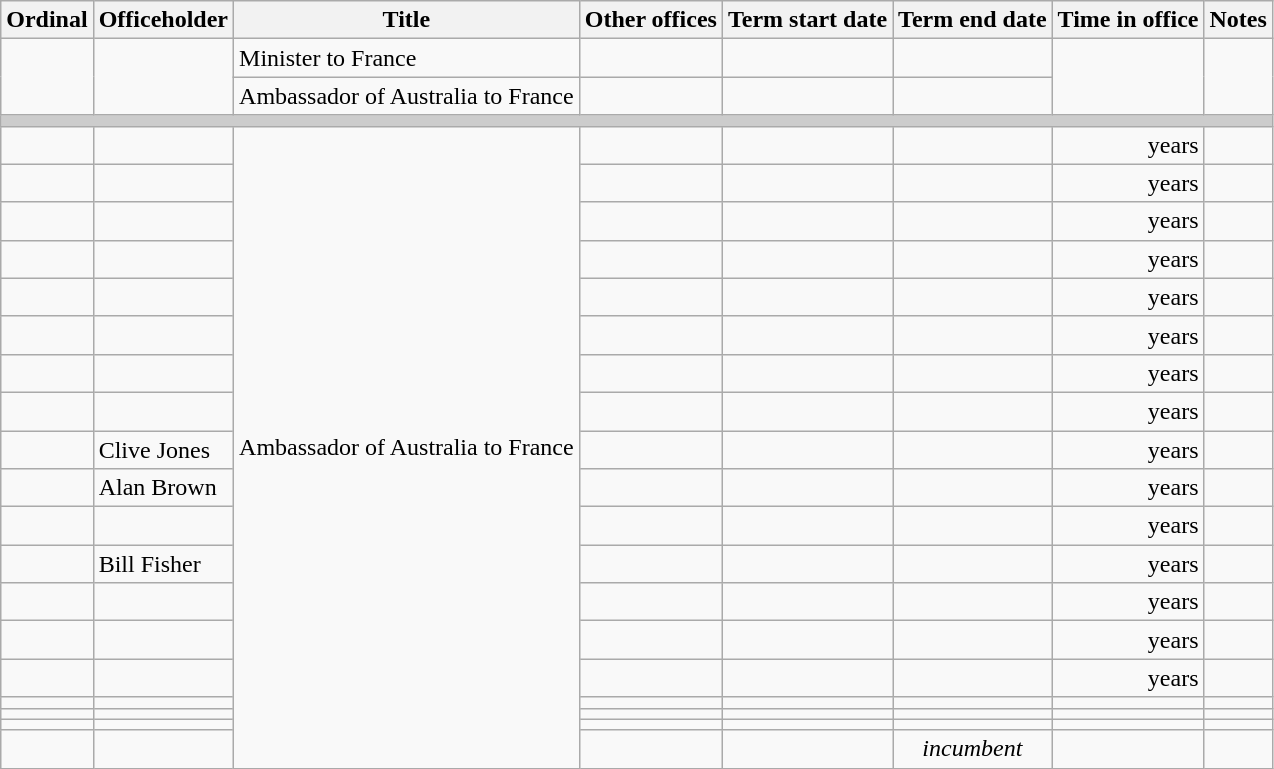<table class='wikitable sortable'>
<tr>
<th>Ordinal</th>
<th>Officeholder</th>
<th>Title</th>
<th>Other offices</th>
<th>Term start date</th>
<th>Term end date</th>
<th>Time in office</th>
<th>Notes</th>
</tr>
<tr>
<td rowspan=2 align=center></td>
<td rowspan=2> </td>
<td>Minister to France</td>
<td></td>
<td align=center></td>
<td align=center></td>
<td rowspan=2 align=right></td>
<td rowspan=2></td>
</tr>
<tr>
<td>Ambassador of Australia to France</td>
<td></td>
<td align=center></td>
<td align=center></td>
</tr>
<tr>
<th colspan=8 style="background: #cccccc;"></th>
</tr>
<tr>
<td align=center></td>
<td> </td>
<td rowspan=19>Ambassador of Australia to France</td>
<td></td>
<td align=center></td>
<td align=center></td>
<td align=right> years</td>
<td></td>
</tr>
<tr>
<td align=center></td>
<td> </td>
<td></td>
<td align=center></td>
<td align=center></td>
<td align=right> years</td>
<td></td>
</tr>
<tr>
<td align=center></td>
<td> </td>
<td></td>
<td align=center></td>
<td align=center></td>
<td align=right> years</td>
<td></td>
</tr>
<tr>
<td align=center></td>
<td> </td>
<td></td>
<td align=center></td>
<td align=center></td>
<td align=right> years</td>
<td></td>
</tr>
<tr>
<td align=center></td>
<td></td>
<td></td>
<td align=center></td>
<td align=center></td>
<td align=right> years</td>
<td></td>
</tr>
<tr>
<td align=center></td>
<td> </td>
<td></td>
<td align=center></td>
<td align=center></td>
<td align=right> years</td>
<td></td>
</tr>
<tr>
<td align=center></td>
<td></td>
<td></td>
<td align=center></td>
<td align=center></td>
<td align=right> years</td>
<td></td>
</tr>
<tr>
<td align=center></td>
<td> </td>
<td></td>
<td align=center></td>
<td align=center></td>
<td align=right> years</td>
<td></td>
</tr>
<tr>
<td align=center></td>
<td>Clive Jones</td>
<td></td>
<td align=center></td>
<td align=center></td>
<td align=right> years</td>
<td></td>
</tr>
<tr>
<td align=center></td>
<td>Alan Brown</td>
<td></td>
<td align=center></td>
<td align=center></td>
<td align=right> years</td>
<td></td>
</tr>
<tr>
<td align=center></td>
<td> </td>
<td></td>
<td align=center></td>
<td align=center></td>
<td align=right> years</td>
<td></td>
</tr>
<tr>
<td align=center></td>
<td>Bill Fisher</td>
<td></td>
<td align=center></td>
<td align=center></td>
<td align=right> years</td>
<td></td>
</tr>
<tr>
<td align=center></td>
<td> </td>
<td></td>
<td align=center></td>
<td align=center></td>
<td align=right> years</td>
<td></td>
</tr>
<tr>
<td align=center></td>
<td> </td>
<td></td>
<td align=center></td>
<td align=center></td>
<td align=right> years</td>
<td></td>
</tr>
<tr>
<td align=center></td>
<td></td>
<td></td>
<td align=center></td>
<td align=center></td>
<td align=right> years</td>
<td></td>
</tr>
<tr>
<td align=center></td>
<td> </td>
<td></td>
<td align=center></td>
<td align=center></td>
<td align=right></td>
<td></td>
</tr>
<tr>
<td align=center></td>
<td></td>
<td></td>
<td align=center></td>
<td align=center></td>
<td align=right></td>
<td></td>
</tr>
<tr>
<td align=center></td>
<td> </td>
<td></td>
<td align=center></td>
<td align=center></td>
<td align=right></td>
<td></td>
</tr>
<tr>
<td align=center></td>
<td></td>
<td></td>
<td align=center></td>
<td align=center><em>incumbent</em></td>
<td align=right></td>
<td></td>
</tr>
</table>
